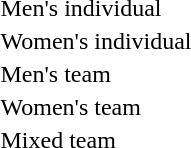<table>
<tr>
<td>Men's individual <br> </td>
<td></td>
<td></td>
<td></td>
</tr>
<tr>
<td>Women's individual <br> </td>
<td></td>
<td></td>
<td></td>
</tr>
<tr>
<td>Men's team <br> </td>
<td></td>
<td></td>
<td></td>
</tr>
<tr>
<td>Women's team <br> </td>
<td></td>
<td></td>
<td></td>
</tr>
<tr>
<td>Mixed team <br> </td>
<td></td>
<td></td>
<td></td>
</tr>
</table>
